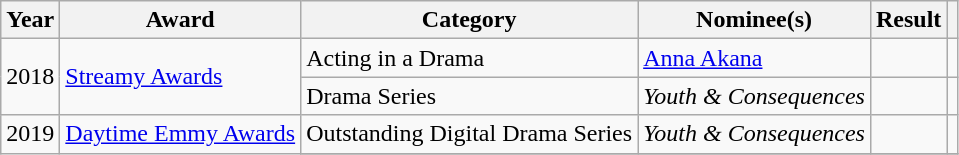<table class="wikitable sortable">
<tr>
<th scope="col">Year</th>
<th scope="col">Award</th>
<th scope="col">Category</th>
<th scope="col">Nominee(s)</th>
<th scope="col">Result</th>
<th scope="col" class="unsortable"></th>
</tr>
<tr>
<td rowspan="2">2018</td>
<td rowspan="2"><a href='#'>Streamy Awards</a></td>
<td>Acting in a Drama</td>
<td data-sort-value="Akana, Anna"><a href='#'>Anna Akana</a></td>
<td></td>
<td style="text-align: center;"></td>
</tr>
<tr>
<td>Drama Series</td>
<td><em>Youth & Consequences</em></td>
<td></td>
<td style="text-align: center;"></td>
</tr>
<tr>
<td rowspan="2">2019</td>
<td rowspan="2"><a href='#'>Daytime Emmy Awards</a></td>
<td>Outstanding Digital Drama Series</td>
<td><em>Youth & Consequences</em></td>
<td></td>
<td style="text-align: center;"></td>
</tr>
<tr>
</tr>
</table>
